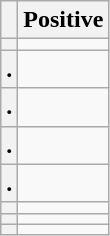<table class="wikitable">
<tr>
<th> </th>
<th>Positive</th>
</tr>
<tr>
<th></th>
<td></td>
</tr>
<tr>
<th>.</th>
<td></td>
</tr>
<tr>
<th>.</th>
<td></td>
</tr>
<tr>
<th>.</th>
<td></td>
</tr>
<tr>
<th>.</th>
<td></td>
</tr>
<tr>
<th></th>
<td></td>
</tr>
<tr>
<th></th>
<td></td>
</tr>
<tr>
<th></th>
<td></td>
</tr>
</table>
